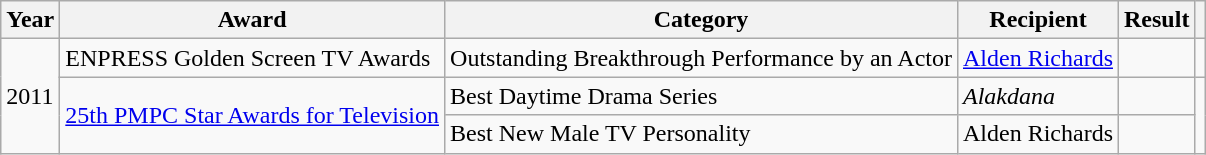<table class="wikitable">
<tr>
<th>Year</th>
<th>Award</th>
<th>Category</th>
<th>Recipient</th>
<th>Result</th>
<th></th>
</tr>
<tr>
<td rowspan=3>2011</td>
<td>ENPRESS Golden Screen TV Awards</td>
<td>Outstanding Breakthrough Performance by an Actor</td>
<td><a href='#'>Alden Richards</a></td>
<td></td>
<td></td>
</tr>
<tr>
<td rowspan=2><a href='#'>25th PMPC Star Awards for Television</a></td>
<td>Best Daytime Drama Series</td>
<td><em>Alakdana</em></td>
<td></td>
<td rowspan=2></td>
</tr>
<tr>
<td>Best New Male TV Personality</td>
<td>Alden Richards</td>
<td></td>
</tr>
</table>
